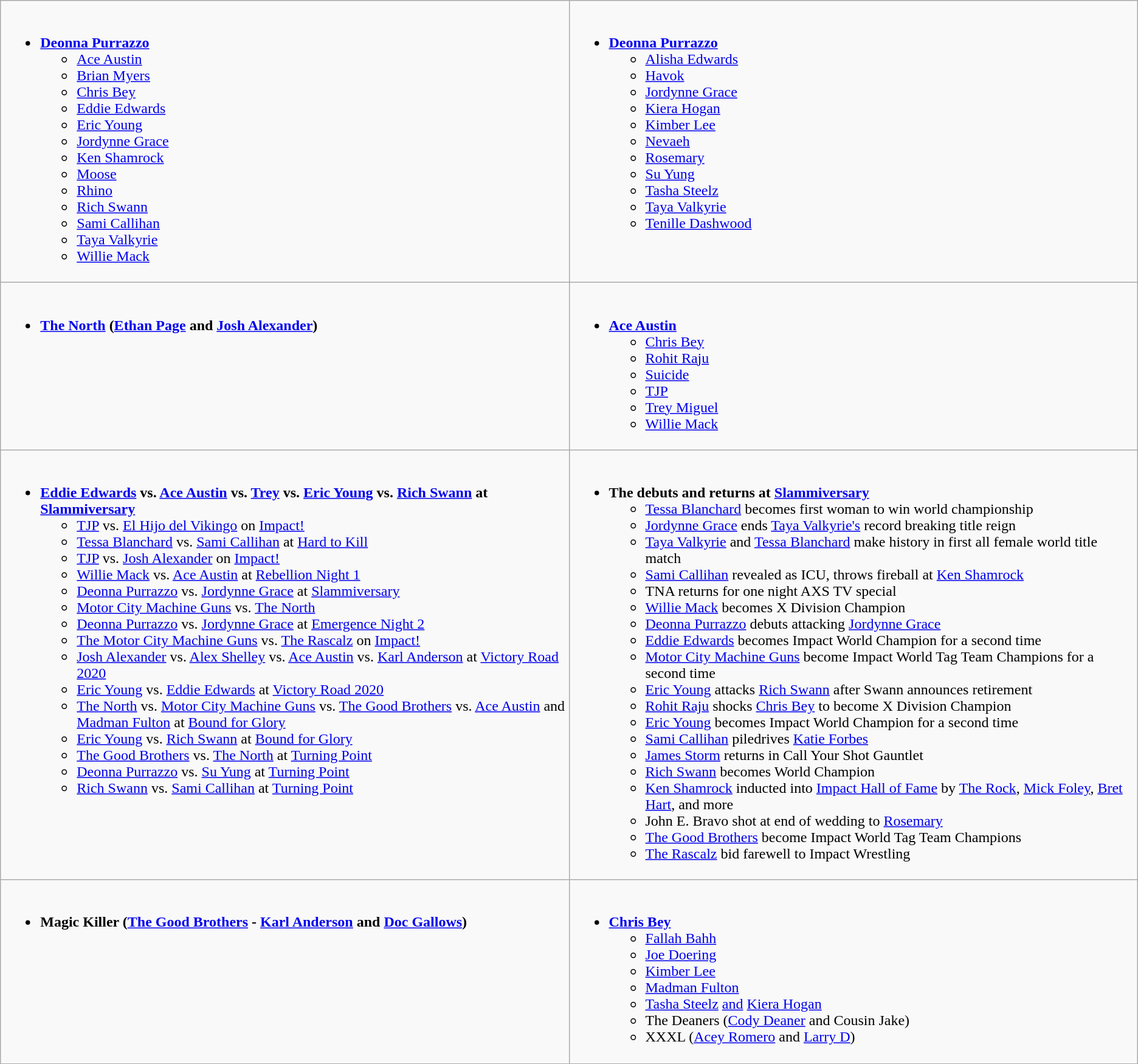<table class="wikitable">
<tr>
<td style="vertical-align:top;" width="50%"><br><ul><li><strong><a href='#'>Deonna Purrazzo</a></strong><ul><li><a href='#'>Ace Austin</a></li><li><a href='#'>Brian Myers</a></li><li><a href='#'>Chris Bey</a></li><li><a href='#'>Eddie Edwards</a></li><li><a href='#'>Eric Young</a></li><li><a href='#'>Jordynne Grace</a></li><li><a href='#'>Ken Shamrock</a></li><li><a href='#'>Moose</a></li><li><a href='#'>Rhino</a></li><li><a href='#'>Rich Swann</a></li><li><a href='#'>Sami Callihan</a></li><li><a href='#'>Taya Valkyrie</a></li><li><a href='#'>Willie Mack</a></li></ul></li></ul></td>
<td style="vertical-align:top;" width="50%"><br><ul><li><strong><a href='#'>Deonna Purrazzo</a></strong><ul><li><a href='#'>Alisha Edwards</a></li><li><a href='#'>Havok</a></li><li><a href='#'>Jordynne Grace</a></li><li><a href='#'>Kiera Hogan</a></li><li><a href='#'>Kimber Lee</a></li><li><a href='#'>Nevaeh</a></li><li><a href='#'>Rosemary</a></li><li><a href='#'>Su Yung</a></li><li><a href='#'>Tasha Steelz</a></li><li><a href='#'>Taya Valkyrie</a></li><li><a href='#'>Tenille Dashwood</a></li></ul></li></ul></td>
</tr>
<tr>
<td style="vertical-align:top;" width="50%"><br><ul><li><strong><a href='#'>The North</a> (<a href='#'>Ethan Page</a> and <a href='#'>Josh Alexander</a>)</strong></li></ul></td>
<td style="vertical-align:top;" width="50%"><br><ul><li><strong><a href='#'>Ace Austin</a></strong><ul><li><a href='#'>Chris Bey</a></li><li><a href='#'>Rohit Raju</a></li><li><a href='#'>Suicide</a></li><li><a href='#'>TJP</a></li><li><a href='#'>Trey Miguel</a></li><li><a href='#'>Willie Mack</a></li></ul></li></ul></td>
</tr>
<tr>
<td style="vertical-align:top;" width="50%"><br><ul><li><strong><a href='#'>Eddie Edwards</a> vs. <a href='#'>Ace Austin</a> vs. <a href='#'>Trey</a> vs. <a href='#'>Eric Young</a> vs. <a href='#'>Rich Swann</a> at <a href='#'>Slammiversary</a></strong><ul><li><a href='#'>TJP</a> vs. <a href='#'>El Hijo del Vikingo</a> on <a href='#'>Impact!</a></li><li><a href='#'>Tessa Blanchard</a> vs. <a href='#'>Sami Callihan</a> at <a href='#'>Hard to Kill</a></li><li><a href='#'>TJP</a> vs. <a href='#'>Josh Alexander</a> on <a href='#'>Impact!</a></li><li><a href='#'>Willie Mack</a> vs. <a href='#'>Ace Austin</a> at <a href='#'>Rebellion Night 1</a></li><li><a href='#'>Deonna Purrazzo</a> vs. <a href='#'>Jordynne Grace</a> at <a href='#'>Slammiversary</a></li><li><a href='#'>Motor City Machine Guns</a> vs. <a href='#'>The North</a></li><li><a href='#'>Deonna Purrazzo</a> vs. <a href='#'>Jordynne Grace</a> at <a href='#'>Emergence Night 2</a></li><li><a href='#'>The Motor City Machine Guns</a> vs. <a href='#'>The Rascalz</a> on <a href='#'>Impact!</a></li><li><a href='#'>Josh Alexander</a> vs. <a href='#'>Alex Shelley</a> vs. <a href='#'>Ace Austin</a> vs. <a href='#'>Karl Anderson</a> at <a href='#'>Victory Road 2020</a></li><li><a href='#'>Eric Young</a> vs. <a href='#'>Eddie Edwards</a> at <a href='#'>Victory Road 2020</a></li><li><a href='#'>The North</a> vs. <a href='#'>Motor City Machine Guns</a> vs. <a href='#'>The Good Brothers</a> vs. <a href='#'>Ace Austin</a> and <a href='#'>Madman Fulton</a> at <a href='#'>Bound for Glory</a></li><li><a href='#'>Eric Young</a> vs. <a href='#'>Rich Swann</a> at <a href='#'>Bound for Glory</a></li><li><a href='#'>The Good Brothers</a> vs. <a href='#'>The North</a> at <a href='#'>Turning Point</a></li><li><a href='#'>Deonna Purrazzo</a> vs. <a href='#'>Su Yung</a> at <a href='#'>Turning Point</a></li><li><a href='#'>Rich Swann</a> vs. <a href='#'>Sami Callihan</a> at <a href='#'>Turning Point</a></li></ul></li></ul></td>
<td style="vertical-align:top;" width="50%"><br><ul><li><strong>The debuts and returns at <a href='#'>Slammiversary</a></strong><ul><li><a href='#'>Tessa Blanchard</a> becomes first woman to win world championship</li><li><a href='#'>Jordynne Grace</a> ends <a href='#'>Taya Valkyrie's</a> record breaking title reign</li><li><a href='#'>Taya Valkyrie</a> and <a href='#'>Tessa Blanchard</a> make history in first all female world title match</li><li><a href='#'>Sami Callihan</a> revealed as ICU, throws fireball at <a href='#'>Ken Shamrock</a></li><li>TNA returns for one night AXS TV special</li><li><a href='#'>Willie Mack</a> becomes X Division Champion</li><li><a href='#'>Deonna Purrazzo</a> debuts attacking <a href='#'>Jordynne Grace</a></li><li><a href='#'>Eddie Edwards</a> becomes Impact World Champion for a second time</li><li><a href='#'>Motor City Machine Guns</a> become Impact World Tag Team Champions for a second time</li><li><a href='#'>Eric Young</a> attacks <a href='#'>Rich Swann</a> after Swann announces retirement</li><li><a href='#'>Rohit Raju</a> shocks <a href='#'>Chris Bey</a> to become X Division Champion</li><li><a href='#'>Eric Young</a> becomes Impact World Champion for a second time</li><li><a href='#'>Sami Callihan</a> piledrives <a href='#'>Katie Forbes</a></li><li><a href='#'>James Storm</a> returns in Call Your Shot Gauntlet</li><li><a href='#'>Rich Swann</a> becomes World Champion</li><li><a href='#'>Ken Shamrock</a> inducted into <a href='#'>Impact Hall of Fame</a> by <a href='#'>The Rock</a>, <a href='#'>Mick Foley</a>, <a href='#'>Bret Hart</a>, and more</li><li>John E. Bravo shot at end of wedding to <a href='#'>Rosemary</a></li><li><a href='#'>The Good Brothers</a> become Impact World Tag Team Champions</li><li><a href='#'>The Rascalz</a> bid farewell to Impact Wrestling</li></ul></li></ul></td>
</tr>
<tr>
<td style="vertical-align:top;" width="50%"><br><ul><li><strong>Magic Killer (<a href='#'>The Good Brothers</a> - <a href='#'>Karl Anderson</a> and <a href='#'>Doc Gallows</a>)</strong></li></ul></td>
<td style="vertical-align:top;" width="50%"><br><ul><li><strong><a href='#'>Chris Bey</a></strong><ul><li><a href='#'>Fallah Bahh</a></li><li><a href='#'>Joe Doering</a></li><li><a href='#'>Kimber Lee</a></li><li><a href='#'>Madman Fulton</a></li><li><a href='#'>Tasha Steelz</a> <a href='#'>and</a> <a href='#'>Kiera Hogan</a></li><li>The Deaners (<a href='#'>Cody Deaner</a> and Cousin Jake)</li><li>XXXL (<a href='#'>Acey Romero</a> and <a href='#'>Larry D</a>)</li></ul></li></ul></td>
</tr>
</table>
